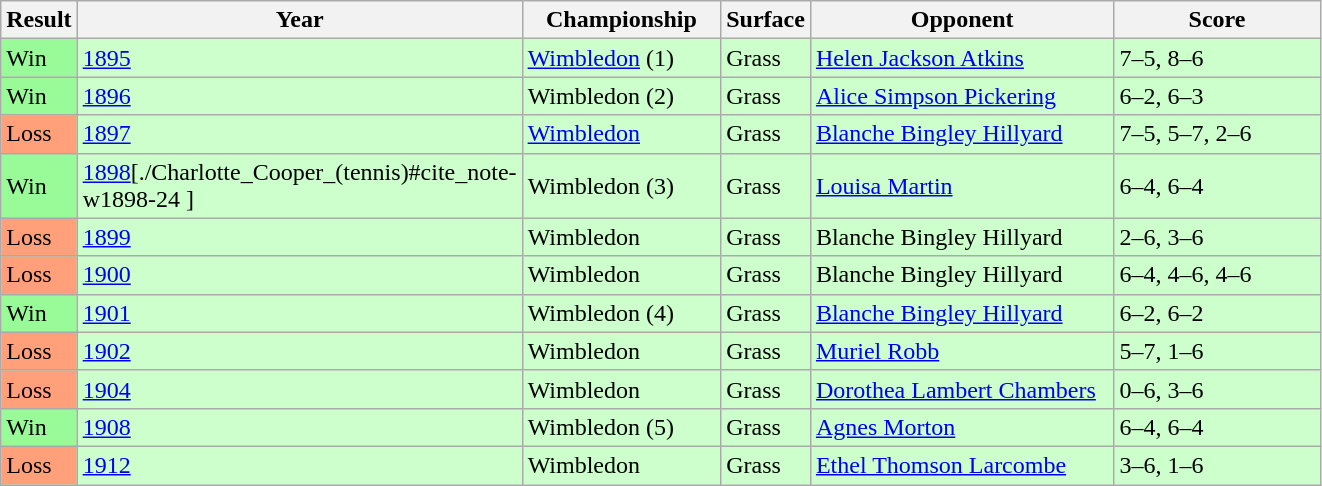<table class="sortable wikitable">
<tr>
<th style="width:40px">Result</th>
<th style="width:40px">Year</th>
<th style="width:125px">Championship</th>
<th style="width:50px" class="unsortable">Surface</th>
<th style="width:195px">Opponent</th>
<th style="width:130px" class="unsortable">Score</th>
</tr>
<tr style="background:#cfc;">
<td style="background:#98fb98;">Win</td>
<td><a href='#'>1895</a></td>
<td><a href='#'>Wimbledon</a> (1)</td>
<td>Grass</td>
<td> <a href='#'>Helen Jackson Atkins</a></td>
<td>7–5, 8–6</td>
</tr>
<tr style="background:#cfc;">
<td style="background:#98fb98;">Win</td>
<td><a href='#'>1896</a></td>
<td>Wimbledon (2)</td>
<td>Grass</td>
<td> <a href='#'>Alice Simpson Pickering</a></td>
<td>6–2, 6–3</td>
</tr>
<tr style="background:#cfc;">
<td style="background:#ffa07a;">Loss</td>
<td><a href='#'>1897</a></td>
<td><a href='#'>Wimbledon</a></td>
<td>Grass</td>
<td> <a href='#'>Blanche Bingley Hillyard</a></td>
<td>7–5, 5–7, 2–6</td>
</tr>
<tr style="background:#cfc;">
<td style="background:#98fb98;">Win</td>
<td><a href='#'>1898</a>[./Charlotte_Cooper_(tennis)#cite_note-w1898-24 <span></span>]</td>
<td>Wimbledon (3)</td>
<td>Grass</td>
<td> <a href='#'>Louisa Martin</a></td>
<td>6–4, 6–4</td>
</tr>
<tr style="background:#cfc;">
<td style="background:#ffa07a;">Loss</td>
<td><a href='#'>1899</a></td>
<td>Wimbledon</td>
<td>Grass</td>
<td> Blanche Bingley Hillyard</td>
<td>2–6, 3–6</td>
</tr>
<tr style="background:#cfc;">
<td style="background:#ffa07a;">Loss</td>
<td><a href='#'>1900</a></td>
<td>Wimbledon</td>
<td>Grass</td>
<td> Blanche Bingley Hillyard</td>
<td>6–4, 4–6, 4–6</td>
</tr>
<tr style="background:#cfc;">
<td style="background:#98fb98;">Win</td>
<td><a href='#'>1901</a></td>
<td>Wimbledon (4)</td>
<td>Grass</td>
<td> <a href='#'>Blanche Bingley Hillyard</a></td>
<td>6–2, 6–2</td>
</tr>
<tr style="background:#cfc;">
<td style="background:#ffa07a;">Loss</td>
<td><a href='#'>1902</a></td>
<td>Wimbledon</td>
<td>Grass</td>
<td> <a href='#'>Muriel Robb</a></td>
<td>5–7, 1–6</td>
</tr>
<tr style="background:#cfc;">
<td style="background:#ffa07a;">Loss</td>
<td><a href='#'>1904</a></td>
<td>Wimbledon</td>
<td>Grass</td>
<td> <a href='#'>Dorothea Lambert Chambers</a></td>
<td>0–6, 3–6</td>
</tr>
<tr style="background:#cfc;">
<td style="background:#98fb98;">Win</td>
<td><a href='#'>1908</a></td>
<td>Wimbledon (5)</td>
<td>Grass</td>
<td> <a href='#'>Agnes Morton</a></td>
<td>6–4, 6–4</td>
</tr>
<tr style="background:#cfc;">
<td style="background:#ffa07a;">Loss</td>
<td><a href='#'>1912</a></td>
<td>Wimbledon</td>
<td>Grass</td>
<td> <a href='#'>Ethel Thomson Larcombe</a></td>
<td>3–6, 1–6</td>
</tr>
</table>
